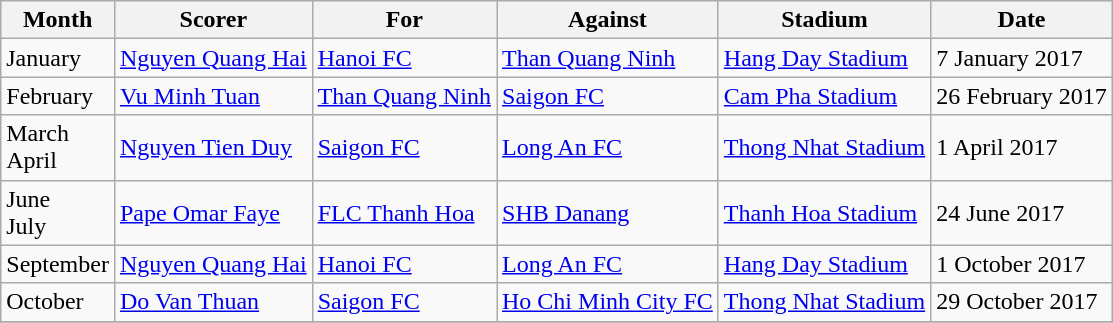<table class="wikitable sortable">
<tr>
<th>Month</th>
<th>Scorer</th>
<th>For</th>
<th>Against</th>
<th>Stadium</th>
<th>Date</th>
</tr>
<tr>
<td>January</td>
<td> <a href='#'>Nguyen Quang Hai</a></td>
<td><a href='#'>Hanoi FC</a></td>
<td><a href='#'>Than Quang Ninh</a></td>
<td><a href='#'>Hang Day Stadium</a></td>
<td>7 January 2017</td>
</tr>
<tr>
<td>February</td>
<td> <a href='#'>Vu Minh Tuan</a></td>
<td><a href='#'>Than Quang Ninh</a></td>
<td><a href='#'>Saigon FC</a></td>
<td><a href='#'>Cam Pha Stadium</a></td>
<td>26 February 2017</td>
</tr>
<tr>
<td>March<br>April</td>
<td> <a href='#'>Nguyen Tien Duy</a></td>
<td><a href='#'>Saigon FC</a></td>
<td><a href='#'>Long An FC</a></td>
<td><a href='#'>Thong Nhat Stadium</a></td>
<td>1 April 2017</td>
</tr>
<tr>
<td>June<br>July</td>
<td> <a href='#'>Pape Omar Faye</a></td>
<td><a href='#'>FLC Thanh Hoa</a></td>
<td><a href='#'>SHB Danang</a></td>
<td><a href='#'>Thanh Hoa Stadium</a></td>
<td>24 June 2017</td>
</tr>
<tr>
<td>September</td>
<td> <a href='#'>Nguyen Quang Hai</a></td>
<td><a href='#'>Hanoi FC</a></td>
<td><a href='#'>Long An FC</a></td>
<td><a href='#'>Hang Day Stadium</a></td>
<td>1 October 2017</td>
</tr>
<tr>
<td>October</td>
<td> <a href='#'>Do Van Thuan</a></td>
<td><a href='#'>Saigon FC</a></td>
<td><a href='#'>Ho Chi Minh City FC</a></td>
<td><a href='#'>Thong Nhat Stadium</a></td>
<td>29 October 2017</td>
</tr>
<tr>
</tr>
</table>
